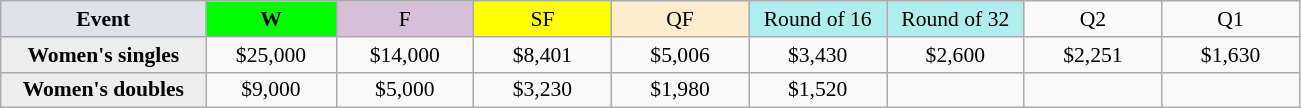<table class=wikitable style=font-size:90%;text-align:center>
<tr>
<td width=130 bgcolor=dfe2e9><strong>Event</strong></td>
<td width=80 bgcolor=lime><strong>W</strong></td>
<td width=85 bgcolor=thistle>F</td>
<td width=85 bgcolor=ffff00>SF</td>
<td width=85 bgcolor=ffebcd>QF</td>
<td width=85 bgcolor=afeeee>Round of 16</td>
<td width=85 bgcolor=afeeee>Round of 32</td>
<td width=85>Q2</td>
<td width=85>Q1</td>
</tr>
<tr>
<th style=background:#ededed>Women's singles</th>
<td>$25,000</td>
<td>$14,000</td>
<td>$8,401</td>
<td>$5,006</td>
<td>$3,430</td>
<td>$2,600</td>
<td>$2,251</td>
<td>$1,630</td>
</tr>
<tr>
<th style=background:#ededed>Women's doubles</th>
<td>$9,000</td>
<td>$5,000</td>
<td>$3,230</td>
<td>$1,980</td>
<td>$1,520</td>
<td></td>
<td></td>
<td></td>
</tr>
</table>
